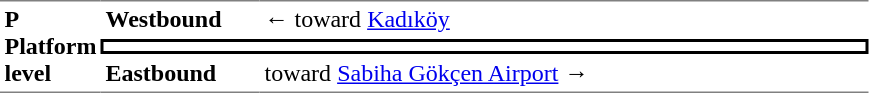<table table border=0 cellspacing=0 cellpadding=3>
<tr>
<td style="border-top:solid 1px gray;border-bottom:solid 1px gray;" width=50 rowspan=3 valign=top><strong>P<br>Platform level</strong></td>
<td style="border-top:solid 1px gray;" width=100><strong>Westbound</strong></td>
<td style="border-top:solid 1px gray;" width=400>←  toward <a href='#'>Kadıköy</a></td>
</tr>
<tr>
<td style="border-top:solid 2px black;border-right:solid 2px black;border-left:solid 2px black;border-bottom:solid 2px black;text-align:center;" colspan=2></td>
</tr>
<tr>
<td style="border-bottom:solid 1px gray;"><strong>Eastbound</strong></td>
<td style="border-bottom:solid 1px gray;"> toward <a href='#'>Sabiha Gökçen Airport</a> →</td>
</tr>
</table>
